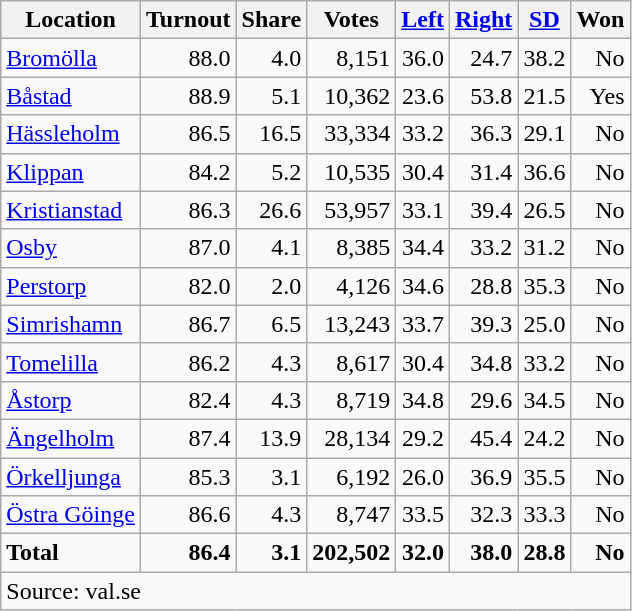<table class="wikitable sortable" style=text-align:right>
<tr>
<th>Location</th>
<th>Turnout</th>
<th>Share</th>
<th>Votes</th>
<th><a href='#'>Left</a></th>
<th><a href='#'>Right</a></th>
<th><a href='#'>SD</a></th>
<th>Won</th>
</tr>
<tr>
<td align=left><a href='#'>Bromölla</a></td>
<td>88.0</td>
<td>4.0</td>
<td>8,151</td>
<td>36.0</td>
<td>24.7</td>
<td>38.2</td>
<td>No</td>
</tr>
<tr>
<td align=left><a href='#'>Båstad</a></td>
<td>88.9</td>
<td>5.1</td>
<td>10,362</td>
<td>23.6</td>
<td>53.8</td>
<td>21.5</td>
<td>Yes</td>
</tr>
<tr>
<td align=left><a href='#'>Hässleholm</a></td>
<td>86.5</td>
<td>16.5</td>
<td>33,334</td>
<td>33.2</td>
<td>36.3</td>
<td>29.1</td>
<td>No</td>
</tr>
<tr>
<td align=left><a href='#'>Klippan</a></td>
<td>84.2</td>
<td>5.2</td>
<td>10,535</td>
<td>30.4</td>
<td>31.4</td>
<td>36.6</td>
<td>No</td>
</tr>
<tr>
<td align=left><a href='#'>Kristianstad</a></td>
<td>86.3</td>
<td>26.6</td>
<td>53,957</td>
<td>33.1</td>
<td>39.4</td>
<td>26.5</td>
<td>No</td>
</tr>
<tr>
<td align=left><a href='#'>Osby</a></td>
<td>87.0</td>
<td>4.1</td>
<td>8,385</td>
<td>34.4</td>
<td>33.2</td>
<td>31.2</td>
<td>No</td>
</tr>
<tr>
<td align=left><a href='#'>Perstorp</a></td>
<td>82.0</td>
<td>2.0</td>
<td>4,126</td>
<td>34.6</td>
<td>28.8</td>
<td>35.3</td>
<td>No</td>
</tr>
<tr>
<td align=left><a href='#'>Simrishamn</a></td>
<td>86.7</td>
<td>6.5</td>
<td>13,243</td>
<td>33.7</td>
<td>39.3</td>
<td>25.0</td>
<td>No</td>
</tr>
<tr>
<td align=left><a href='#'>Tomelilla</a></td>
<td>86.2</td>
<td>4.3</td>
<td>8,617</td>
<td>30.4</td>
<td>34.8</td>
<td>33.2</td>
<td>No</td>
</tr>
<tr>
<td align=left><a href='#'>Åstorp</a></td>
<td>82.4</td>
<td>4.3</td>
<td>8,719</td>
<td>34.8</td>
<td>29.6</td>
<td>34.5</td>
<td>No</td>
</tr>
<tr>
<td align=left><a href='#'>Ängelholm</a></td>
<td>87.4</td>
<td>13.9</td>
<td>28,134</td>
<td>29.2</td>
<td>45.4</td>
<td>24.2</td>
<td>No</td>
</tr>
<tr>
<td align=left><a href='#'>Örkelljunga</a></td>
<td>85.3</td>
<td>3.1</td>
<td>6,192</td>
<td>26.0</td>
<td>36.9</td>
<td>35.5</td>
<td>No</td>
</tr>
<tr>
<td align=left><a href='#'>Östra Göinge</a></td>
<td>86.6</td>
<td>4.3</td>
<td>8,747</td>
<td>33.5</td>
<td>32.3</td>
<td>33.3</td>
<td>No</td>
</tr>
<tr>
<td align=left><strong>Total</strong></td>
<td><strong>86.4</strong></td>
<td><strong>3.1</strong></td>
<td><strong>202,502</strong></td>
<td><strong>32.0</strong></td>
<td><strong>38.0</strong></td>
<td><strong>28.8</strong></td>
<td><strong>No</strong></td>
</tr>
<tr>
<td align=left colspan=8>Source: val.se</td>
</tr>
</table>
